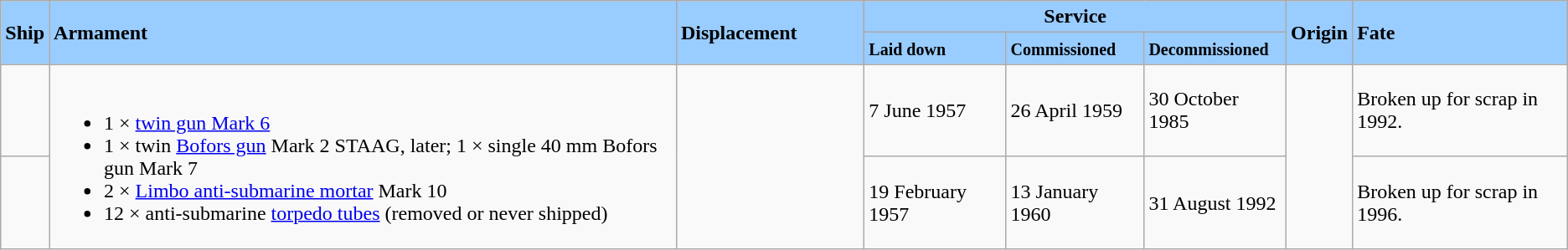<table class="wikitable">
<tr>
<th align= center scope=col rowspan=2 style="text-align:left; background:#9cf;"><div>Ship</div></th>
<th align= center scope=col rowspan=2 style="text-align:left; background:#9cf;"><div>Armament</div></th>
<th align= center scope=col rowspan=2 style="text-align:left; width:12%; background:#9cf;"><div>Displacement</div></th>
<th align= center scope=col colspan=3 style="text-align:center; background:#9cf;"><div>Service</div></th>
<th align= center scope=col rowspan=2 style="text-align:left; background:#9cf;"><div>Origin</div></th>
<th align= center scope=col rowspan=2 style="text-align:left; background:#9cf;"><div>Fate</div></th>
</tr>
<tr>
<th align= center scope=col style="text-align:left; background:#9cf;"><small>Laid down</small></th>
<th align= center scope=col style="text-align:left; background:#9cf;"><small>Commissioned</small></th>
<th align= center scope=col style="text-align:left; background:#9cf;"><small>Decommissioned</small></th>
</tr>
<tr>
<td></td>
<td rowspan=2><br><ul><li>1 × <a href='#'>twin  gun Mark 6</a></li><li>1 × twin <a href='#'> Bofors gun</a> Mark 2 STAAG, later; 1 × single 40 mm Bofors gun Mark 7</li><li>2 × <a href='#'>Limbo anti-submarine mortar</a> Mark 10</li><li>12 ×  anti-submarine <a href='#'>torpedo tubes</a> (removed or never shipped)</li></ul></td>
<td rowspan=2></td>
<td>7 June 1957</td>
<td>26 April 1959</td>
<td>30 October 1985</td>
<td rowspan=2></td>
<td>Broken up for scrap in 1992.</td>
</tr>
<tr>
<td></td>
<td>19 February 1957</td>
<td>13 January 1960</td>
<td>31 August 1992</td>
<td>Broken up for scrap in 1996.</td>
</tr>
</table>
